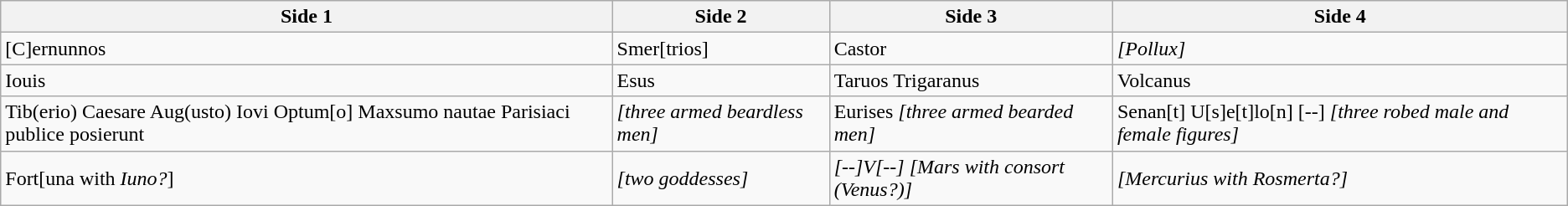<table class="wikitable">
<tr>
<th>Side 1</th>
<th>Side 2</th>
<th>Side 3</th>
<th>Side 4</th>
</tr>
<tr>
<td>[C]ernunnos</td>
<td>Smer[trios]</td>
<td>Castor</td>
<td><em>[Pollux]</em></td>
</tr>
<tr>
<td>Iouis</td>
<td>Esus</td>
<td>Taruos Trigaranus</td>
<td>Volcanus</td>
</tr>
<tr>
<td>Tib(erio) Caesare Aug(usto) Iovi Optum[o] Maxsumo nautae Parisiaci publice posierunt</td>
<td><em>[three armed beardless men]</em></td>
<td>Eurises <em>[three armed bearded men]</em></td>
<td>Senan[t] U[s]e[t]lo[n] [--] <em>[three robed male and female figures]</em></td>
</tr>
<tr>
<td>Fort[una with <em>Iuno?</em>]</td>
<td><em>[two goddesses]</em></td>
<td><em>[--]V[--] [Mars with consort (Venus?)]</em></td>
<td><em>[Mercurius with Rosmerta?]</em></td>
</tr>
</table>
